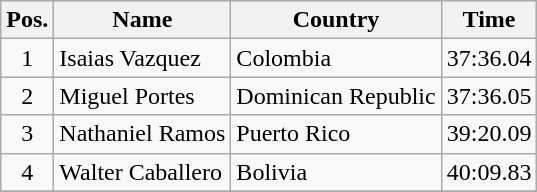<table class="wikitable sortable">
<tr>
<th>Pos.</th>
<th>Name</th>
<th>Country</th>
<th>Time</th>
</tr>
<tr>
<td align="center">1</td>
<td>Isaias Vazquez</td>
<td>Colombia</td>
<td align="right">37:36.04</td>
</tr>
<tr>
<td align="center">2</td>
<td>Miguel Portes</td>
<td>Dominican Republic</td>
<td align="right">37:36.05</td>
</tr>
<tr>
<td align="center">3</td>
<td>Nathaniel Ramos</td>
<td>Puerto Rico</td>
<td align="right">39:20.09</td>
</tr>
<tr>
<td align="center">4</td>
<td>Walter Caballero</td>
<td>Bolivia</td>
<td align="right">40:09.83</td>
</tr>
<tr>
</tr>
</table>
